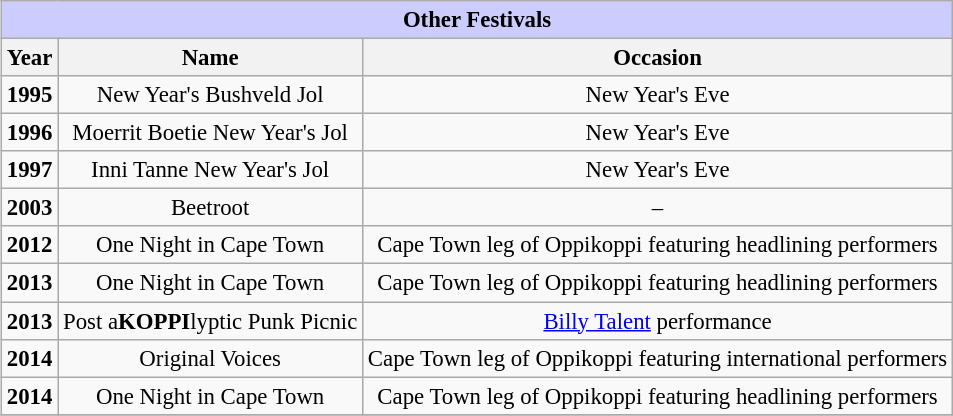<table class="wikitable"  style="margin:auto; margin:0 0 1.0em 1.0em; text-align:center; font-size:95%;">
<tr>
<th colspan="5" style="background:#ccf;"><strong>Other Festivals</strong></th>
</tr>
<tr>
<th>Year</th>
<th>Name</th>
<th>Occasion</th>
</tr>
<tr>
<td><strong>1995</strong></td>
<td>New Year's Bushveld Jol</td>
<td>New Year's Eve</td>
</tr>
<tr>
<td><strong>1996</strong></td>
<td>Moerrit Boetie New Year's Jol</td>
<td>New Year's Eve</td>
</tr>
<tr>
<td><strong>1997</strong></td>
<td>Inni Tanne New Year's Jol</td>
<td>New Year's Eve</td>
</tr>
<tr>
<td><strong>2003</strong></td>
<td>Beetroot</td>
<td>–</td>
</tr>
<tr>
<td><strong>2012</strong></td>
<td>One Night in Cape Town</td>
<td>Cape Town leg of Oppikoppi featuring headlining performers</td>
</tr>
<tr>
<td><strong>2013</strong></td>
<td>One Night in Cape Town</td>
<td>Cape Town leg of Oppikoppi featuring headlining performers</td>
</tr>
<tr>
<td><strong>2013</strong></td>
<td>Post a<strong>KOPPI</strong>lyptic Punk Picnic</td>
<td><a href='#'>Billy Talent</a> performance</td>
</tr>
<tr>
<td><strong>2014</strong></td>
<td>Original Voices</td>
<td>Cape Town leg of Oppikoppi featuring international performers</td>
</tr>
<tr>
<td><strong>2014</strong></td>
<td>One Night in Cape Town</td>
<td>Cape Town leg of Oppikoppi featuring headlining performers</td>
</tr>
<tr>
</tr>
</table>
